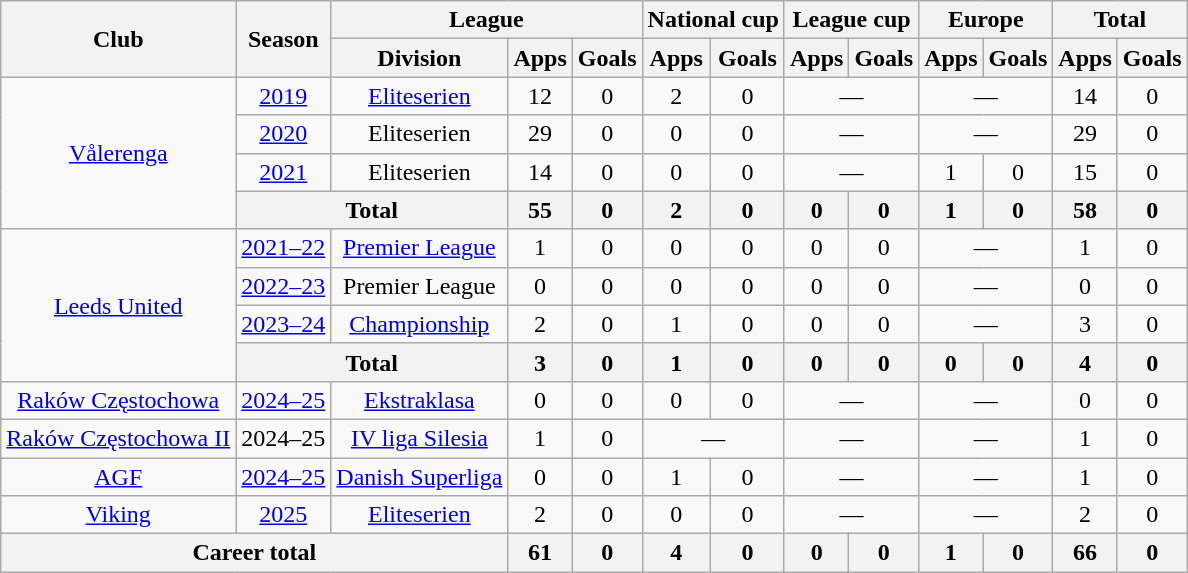<table class="wikitable" style="text-align:center">
<tr>
<th rowspan="2">Club</th>
<th rowspan="2">Season</th>
<th colspan="3">League</th>
<th colspan="2">National cup</th>
<th colspan="2">League cup</th>
<th colspan="2">Europe</th>
<th colspan="2">Total</th>
</tr>
<tr>
<th>Division</th>
<th>Apps</th>
<th>Goals</th>
<th>Apps</th>
<th>Goals</th>
<th>Apps</th>
<th>Goals</th>
<th>Apps</th>
<th>Goals</th>
<th>Apps</th>
<th>Goals</th>
</tr>
<tr>
<td rowspan="4"><a href='#'>Vålerenga</a></td>
<td><a href='#'>2019</a></td>
<td><a href='#'>Eliteserien</a></td>
<td>12</td>
<td>0</td>
<td>2</td>
<td>0</td>
<td colspan="2">—</td>
<td colspan="2">—</td>
<td>14</td>
<td>0</td>
</tr>
<tr>
<td><a href='#'>2020</a></td>
<td>Eliteserien</td>
<td>29</td>
<td>0</td>
<td>0</td>
<td>0</td>
<td colspan="2">—</td>
<td colspan="2">—</td>
<td>29</td>
<td>0</td>
</tr>
<tr>
<td><a href='#'>2021</a></td>
<td>Eliteserien</td>
<td>14</td>
<td>0</td>
<td>0</td>
<td>0</td>
<td colspan="2">—</td>
<td>1</td>
<td>0</td>
<td>15</td>
<td>0</td>
</tr>
<tr>
<th colspan="2">Total</th>
<th>55</th>
<th>0</th>
<th>2</th>
<th>0</th>
<th>0</th>
<th>0</th>
<th>1</th>
<th>0</th>
<th>58</th>
<th>0</th>
</tr>
<tr>
<td rowspan="4"><a href='#'>Leeds United</a></td>
<td><a href='#'>2021–22</a></td>
<td><a href='#'>Premier League</a></td>
<td>1</td>
<td>0</td>
<td>0</td>
<td>0</td>
<td>0</td>
<td>0</td>
<td colspan="2">—</td>
<td>1</td>
<td>0</td>
</tr>
<tr>
<td><a href='#'>2022–23</a></td>
<td>Premier League</td>
<td>0</td>
<td>0</td>
<td>0</td>
<td>0</td>
<td>0</td>
<td>0</td>
<td colspan="2">—</td>
<td>0</td>
<td>0</td>
</tr>
<tr>
<td><a href='#'>2023–24</a></td>
<td><a href='#'>Championship</a></td>
<td>2</td>
<td>0</td>
<td>1</td>
<td>0</td>
<td>0</td>
<td>0</td>
<td colspan="2">—</td>
<td>3</td>
<td>0</td>
</tr>
<tr>
<th colspan="2">Total</th>
<th>3</th>
<th>0</th>
<th>1</th>
<th>0</th>
<th>0</th>
<th>0</th>
<th>0</th>
<th>0</th>
<th>4</th>
<th>0</th>
</tr>
<tr>
<td><a href='#'>Raków Częstochowa</a></td>
<td><a href='#'>2024–25</a></td>
<td><a href='#'>Ekstraklasa</a></td>
<td>0</td>
<td>0</td>
<td>0</td>
<td>0</td>
<td colspan="2">—</td>
<td colspan="2">—</td>
<td>0</td>
<td>0</td>
</tr>
<tr>
<td><a href='#'>Raków Częstochowa II</a></td>
<td>2024–25</td>
<td><a href='#'>IV liga Silesia</a></td>
<td>1</td>
<td>0</td>
<td colspan="2">—</td>
<td colspan="2">—</td>
<td colspan="2">—</td>
<td>1</td>
<td>0</td>
</tr>
<tr>
<td><a href='#'>AGF</a></td>
<td><a href='#'>2024–25</a></td>
<td><a href='#'>Danish Superliga</a></td>
<td>0</td>
<td>0</td>
<td>1</td>
<td>0</td>
<td colspan="2">—</td>
<td colspan="2">—</td>
<td>1</td>
<td>0</td>
</tr>
<tr>
<td><a href='#'>Viking</a></td>
<td><a href='#'>2025</a></td>
<td><a href='#'>Eliteserien</a></td>
<td>2</td>
<td>0</td>
<td>0</td>
<td>0</td>
<td colspan="2">—</td>
<td colspan="2">—</td>
<td>2</td>
<td>0</td>
</tr>
<tr>
<th colspan="3">Career total</th>
<th>61</th>
<th>0</th>
<th>4</th>
<th>0</th>
<th>0</th>
<th>0</th>
<th>1</th>
<th>0</th>
<th>66</th>
<th>0</th>
</tr>
</table>
